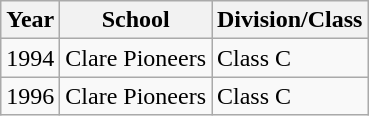<table class="wikitable">
<tr>
<th>Year</th>
<th>School</th>
<th>Division/Class</th>
</tr>
<tr>
<td>1994</td>
<td>Clare Pioneers</td>
<td>Class C</td>
</tr>
<tr>
<td>1996</td>
<td>Clare Pioneers</td>
<td>Class C</td>
</tr>
</table>
